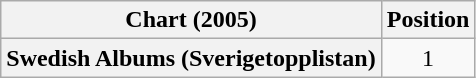<table class="wikitable plainrowheaders" style="text-align:center">
<tr>
<th scope="col">Chart (2005)</th>
<th scope="col">Position</th>
</tr>
<tr>
<th scope="row">Swedish Albums (Sverigetopplistan)</th>
<td>1</td>
</tr>
</table>
